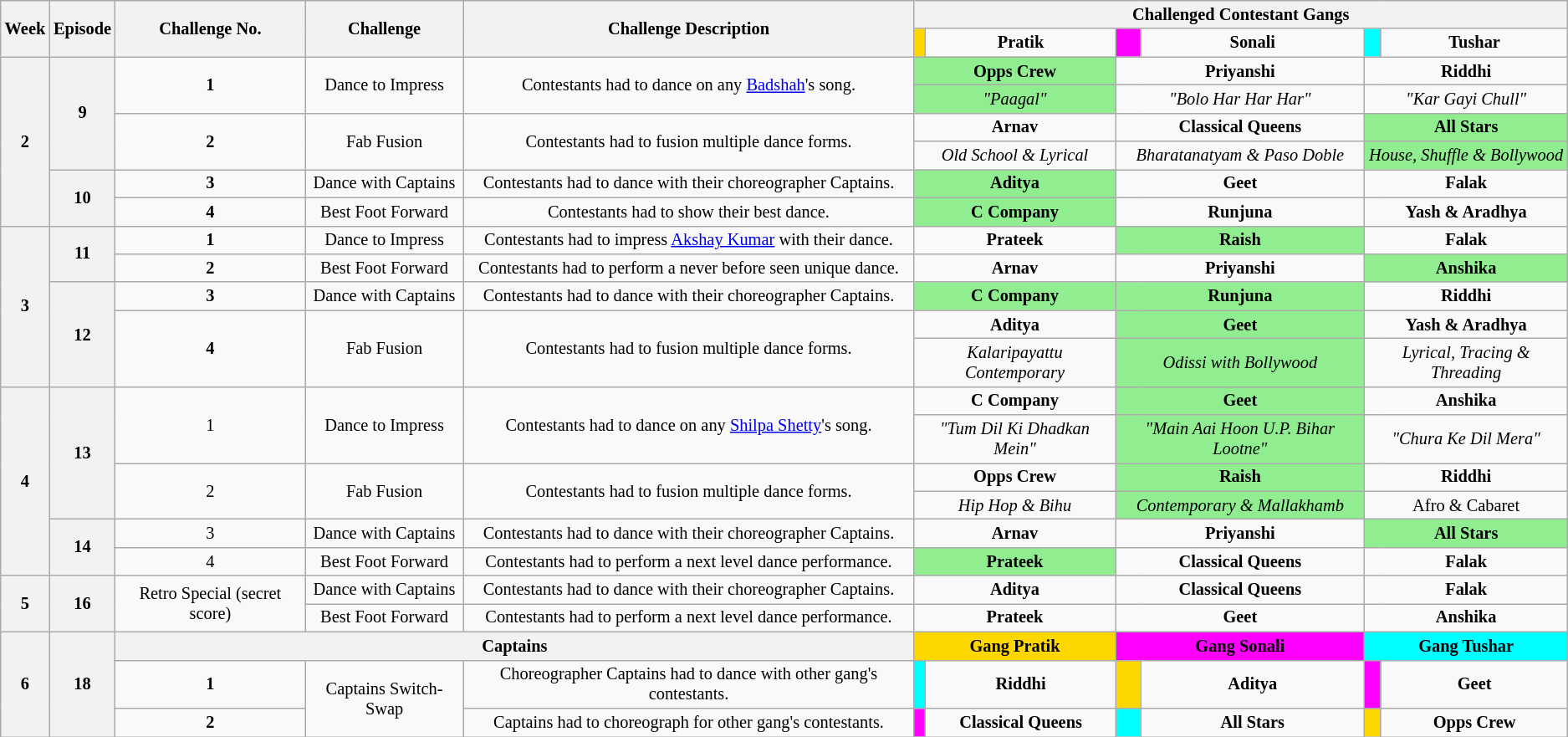<table class="wikitable" border="2" style="text-align:center; font-size:85%">
<tr>
<th rowspan="2">Week</th>
<th rowspan="2">Episode</th>
<th rowspan="2"><strong>Challenge No.</strong></th>
<th rowspan="2">Challenge</th>
<th rowspan="2">Challenge Description</th>
<th colspan="6">Challenged Contestant Gangs</th>
</tr>
<tr>
<td bgcolor="gold"></td>
<td><strong>Pratik</strong></td>
<td bgcolor="magenta"></td>
<td><strong>Sonali</strong></td>
<td bgcolor="cyan"></td>
<td><strong>Tushar</strong></td>
</tr>
<tr>
<th rowspan="6">2</th>
<th rowspan="4">9</th>
<td rowspan="2"><strong>1</strong></td>
<td rowspan="2">Dance to Impress</td>
<td rowspan="2">Contestants had to dance on any <a href='#'>Badshah</a>'s song.</td>
<td colspan="2" bgcolor="lightgreen"><strong>Opps Crew</strong></td>
<td colspan="2"><strong>Priyanshi</strong></td>
<td colspan="2"><strong>Riddhi</strong></td>
</tr>
<tr>
<td colspan="2" bgcolor="lightgreen"><em>"Paagal"</em></td>
<td colspan="2"><em>"Bolo Har Har Har"</em></td>
<td colspan="2"><em>"Kar Gayi Chull"</em></td>
</tr>
<tr>
<td rowspan="2"><strong>2</strong></td>
<td rowspan="2">Fab Fusion</td>
<td rowspan="2">Contestants had to fusion multiple dance forms.</td>
<td colspan="2"><strong>Arnav</strong></td>
<td colspan="2"><strong>Classical Queens</strong></td>
<td colspan="2" bgcolor="lightgreen"><strong>All Stars</strong></td>
</tr>
<tr>
<td colspan="2"><em>Old School & Lyrical</em></td>
<td colspan="2"><em>Bharatanatyam & Paso Doble</em></td>
<td colspan="2" bgcolor="lightgreen"><em>House, Shuffle & Bollywood</em></td>
</tr>
<tr>
<th rowspan="2">10</th>
<td><strong>3</strong></td>
<td>Dance with Captains</td>
<td>Contestants had to dance with their choreographer Captains.</td>
<td colspan="2" bgcolor="lightgreen"><strong>Aditya</strong></td>
<td colspan="2"><strong>Geet</strong></td>
<td colspan="2"><strong>Falak</strong></td>
</tr>
<tr>
<td><strong>4</strong></td>
<td>Best Foot Forward</td>
<td>Contestants had to show their best dance.</td>
<td colspan="2" bgcolor="lightgreen"><strong>C Company</strong></td>
<td colspan="2"><strong>Runjuna</strong></td>
<td colspan="2"><strong>Yash & Aradhya</strong></td>
</tr>
<tr>
<th rowspan="5">3</th>
<th rowspan="2">11</th>
<td><strong>1</strong></td>
<td>Dance to Impress</td>
<td>Contestants had to impress <a href='#'>Akshay Kumar</a> with their dance.</td>
<td colspan="2"><strong>Prateek</strong></td>
<td colspan="2" bgcolor="lightgreen"><strong>Raish</strong></td>
<td colspan="2"><strong>Falak</strong></td>
</tr>
<tr>
<td><strong>2</strong></td>
<td>Best Foot Forward</td>
<td>Contestants had to perform a never before seen unique dance.</td>
<td colspan="2"><strong>Arnav</strong></td>
<td colspan="2"><strong>Priyanshi</strong></td>
<td colspan="2" bgcolor="lightgreen"><strong>Anshika</strong></td>
</tr>
<tr>
<th rowspan="3">12</th>
<td><strong>3</strong></td>
<td>Dance with Captains</td>
<td>Contestants had to dance with their choreographer Captains.</td>
<td colspan="2" bgcolor="lightgreen"><strong>C Company</strong></td>
<td colspan="2" bgcolor="lightgreen"><strong>Runjuna</strong></td>
<td colspan="2"><strong>Riddhi</strong></td>
</tr>
<tr>
<td rowspan="2"><strong>4</strong></td>
<td rowspan="2">Fab Fusion</td>
<td rowspan="2">Contestants had to fusion multiple dance forms.</td>
<td colspan="2"><strong>Aditya</strong></td>
<td colspan="2" bgcolor="lightgreen"><strong>Geet</strong></td>
<td colspan="2"><strong>Yash & Aradhya</strong></td>
</tr>
<tr>
<td colspan="2"><em>Kalaripayattu Contemporary</em></td>
<td colspan="2" bgcolor="lightgreen"><em>Odissi with Bollywood</em></td>
<td colspan="2"><em>Lyrical, Tracing & Threading</em></td>
</tr>
<tr>
<th rowspan="6">4</th>
<th rowspan="4">13</th>
<td rowspan="2">1</td>
<td rowspan="2">Dance to Impress</td>
<td rowspan="2">Contestants had to dance on any <a href='#'>Shilpa Shetty</a>'s song.</td>
<td colspan="2"><strong>C Company</strong></td>
<td colspan="2" bgcolor="lightgreen"><strong>Geet</strong></td>
<td colspan="2"><strong>Anshika</strong></td>
</tr>
<tr>
<td colspan="2"><em>"Tum Dil Ki Dhadkan Mein"</em></td>
<td colspan="2" bgcolor="lightgreen"><em>"Main Aai Hoon U.P. Bihar Lootne"</em></td>
<td colspan="2"><em>"Chura Ke Dil Mera"</em></td>
</tr>
<tr>
<td rowspan="2">2</td>
<td rowspan="2">Fab Fusion</td>
<td rowspan="2">Contestants had to fusion multiple dance forms.</td>
<td colspan="2"><strong>Opps Crew</strong></td>
<td colspan="2" bgcolor="lightgreen"><strong>Raish</strong></td>
<td colspan="2"><strong>Riddhi</strong></td>
</tr>
<tr>
<td colspan="2"><em>Hip Hop & Bihu</em></td>
<td colspan="2" bgcolor="lightgreen"><em>Contemporary & Mallakhamb</em></td>
<td colspan="2">Afro & Cabaret</td>
</tr>
<tr>
<th rowspan="2">14</th>
<td>3</td>
<td>Dance with Captains</td>
<td>Contestants had to dance with their choreographer Captains.</td>
<td colspan="2"><strong>Arnav</strong></td>
<td colspan="2"><strong>Priyanshi</strong></td>
<td colspan="2" bgcolor="lightgreen"><strong>All Stars</strong></td>
</tr>
<tr>
<td>4</td>
<td>Best Foot Forward</td>
<td>Contestants had to perform a next level dance performance.</td>
<td colspan="2" bgcolor="lightgreen"><strong>Prateek</strong></td>
<td colspan="2"><strong>Classical Queens</strong></td>
<td colspan="2"><strong>Falak</strong></td>
</tr>
<tr>
<th rowspan="2">5</th>
<th rowspan="2">16</th>
<td rowspan="2">Retro Special (secret score)</td>
<td>Dance with Captains</td>
<td>Contestants had to dance with their choreographer Captains.</td>
<td colspan="2"><strong>Aditya</strong></td>
<td colspan="2"><strong>Classical Queens</strong></td>
<td colspan="2"><strong>Falak</strong></td>
</tr>
<tr>
<td>Best Foot Forward</td>
<td>Contestants had to perform a next level dance performance.</td>
<td colspan="2"><strong>Prateek</strong></td>
<td colspan="2"><strong>Geet</strong></td>
<td colspan="2"><strong>Anshika</strong></td>
</tr>
<tr>
<th rowspan="3">6</th>
<th rowspan="3">18</th>
<th colspan="3">Captains</th>
<td colspan="2" bgcolor="gold"><strong>Gang Pratik</strong></td>
<td colspan="2" bgcolor="magenta"><strong>Gang Sonali</strong></td>
<td colspan="2" bgcolor="cyan"><strong>Gang Tushar</strong></td>
</tr>
<tr>
<td><strong>1</strong></td>
<td rowspan="2">Captains Switch-Swap</td>
<td>Choreographer Captains had to dance with other gang's contestants.</td>
<td bgcolor="cyan"></td>
<td><strong>Riddhi</strong></td>
<td bgcolor="gold"></td>
<td><strong>Aditya</strong></td>
<td bgcolor="magenta"></td>
<td><strong>Geet</strong></td>
</tr>
<tr>
<td><strong>2</strong></td>
<td>Captains had to choreograph for other gang's contestants.</td>
<td bgcolor="magenta"></td>
<td><strong>Classical Queens</strong></td>
<td bgcolor="cyan"></td>
<td><strong>All Stars</strong></td>
<td bgcolor="gold"></td>
<td><strong>Opps Crew</strong></td>
</tr>
</table>
